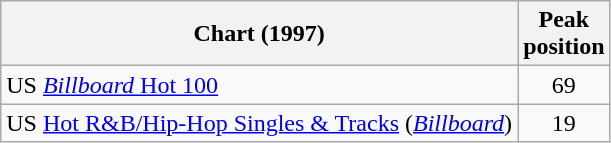<table Class = "wikitable sortable">
<tr>
<th>Chart (1997)</th>
<th>Peak<br>position</th>
</tr>
<tr>
<td>US <a href='#'><em>Billboard</em> Hot 100</a></td>
<td align=center>69</td>
</tr>
<tr>
<td>US <a href='#'>Hot R&B/Hip-Hop Singles & Tracks</a> (<em><a href='#'>Billboard</a></em>)</td>
<td align=center>19</td>
</tr>
</table>
